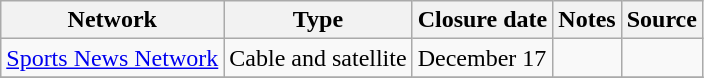<table class="wikitable sortable">
<tr>
<th>Network</th>
<th>Type</th>
<th>Closure date</th>
<th>Notes</th>
<th>Source</th>
</tr>
<tr>
<td><a href='#'>Sports News Network</a></td>
<td>Cable and satellite</td>
<td>December 17</td>
<td></td>
<td></td>
</tr>
<tr>
</tr>
</table>
